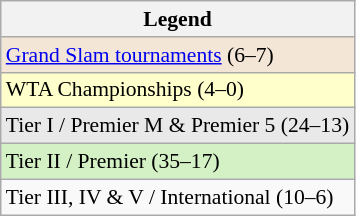<table class=wikitable style=font-size:90%>
<tr>
<th>Legend</th>
</tr>
<tr>
<td bgcolor=f3e6d7><a href='#'>Grand Slam tournaments</a> (6–7)</td>
</tr>
<tr>
<td bgcolor=ffffcc>WTA Championships (4–0)</td>
</tr>
<tr>
<td bgcolor=e9e9e9>Tier I / Premier M & Premier 5 (24–13)</td>
</tr>
<tr>
<td bgcolor=d4f1c5>Tier II / Premier (35–17)</td>
</tr>
<tr>
<td>Tier III, IV & V / International (10–6)</td>
</tr>
</table>
